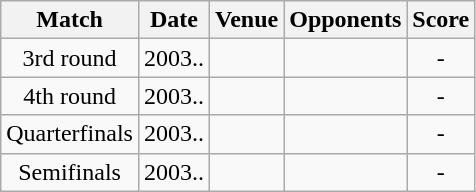<table class="wikitable" style="text-align:center;">
<tr>
<th>Match</th>
<th>Date</th>
<th>Venue</th>
<th>Opponents</th>
<th>Score</th>
</tr>
<tr>
<td>3rd round</td>
<td>2003..</td>
<td></td>
<td></td>
<td>-</td>
</tr>
<tr>
<td>4th round</td>
<td>2003..</td>
<td></td>
<td></td>
<td>-</td>
</tr>
<tr>
<td>Quarterfinals</td>
<td>2003..</td>
<td></td>
<td></td>
<td>-</td>
</tr>
<tr>
<td>Semifinals</td>
<td>2003..</td>
<td></td>
<td></td>
<td>-</td>
</tr>
</table>
